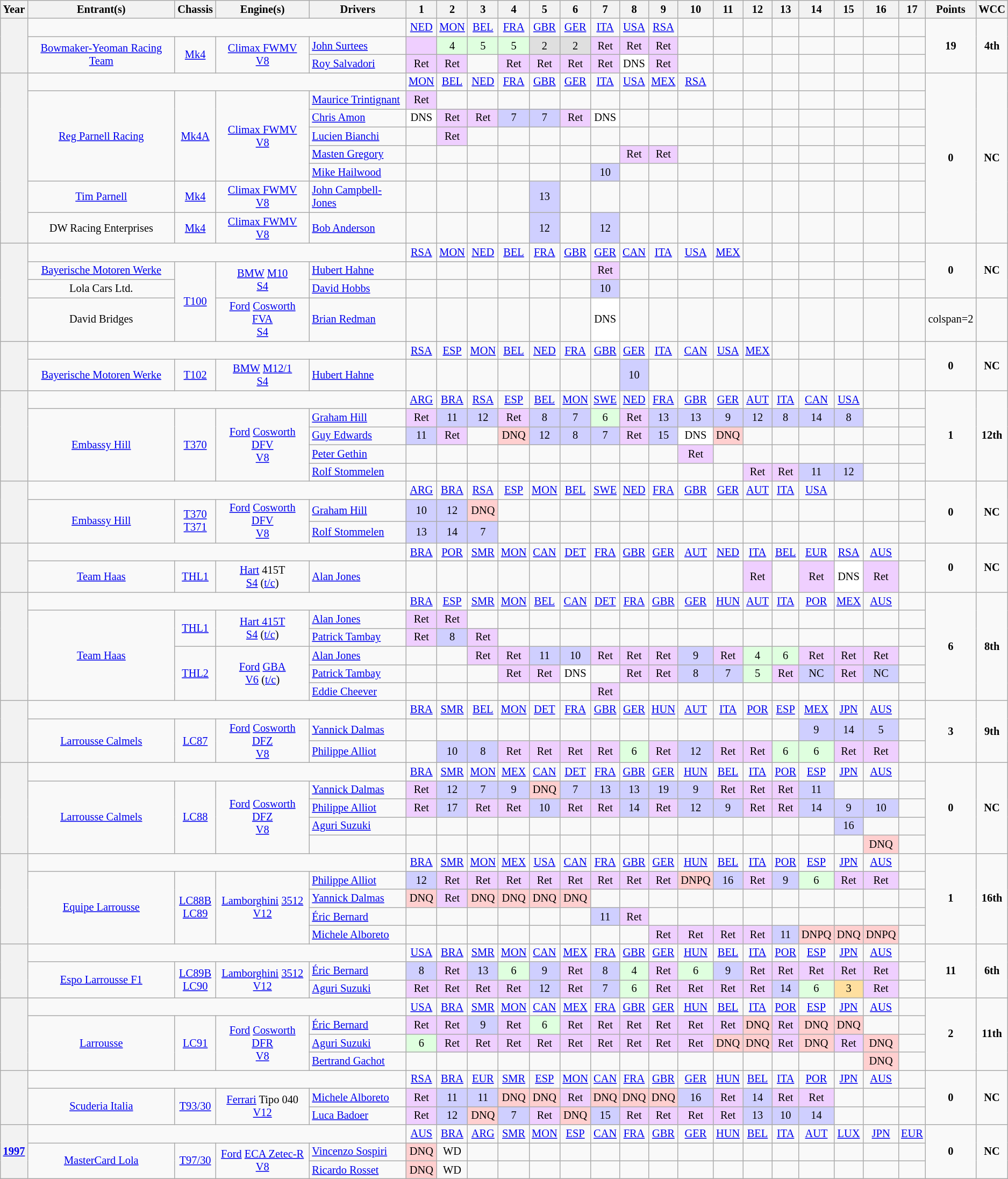<table class="wikitable" style="text-align:center; font-size:85%">
<tr>
<th>Year</th>
<th>Entrant(s)</th>
<th>Chassis</th>
<th>Engine(s)</th>
<th>Drivers</th>
<th>1</th>
<th>2</th>
<th>3</th>
<th>4</th>
<th>5</th>
<th>6</th>
<th>7</th>
<th>8</th>
<th>9</th>
<th>10</th>
<th>11</th>
<th>12</th>
<th>13</th>
<th>14</th>
<th>15</th>
<th>16</th>
<th>17</th>
<th>Points</th>
<th>WCC</th>
</tr>
<tr>
<th rowspan=3></th>
<td colspan=4></td>
<td><a href='#'>NED</a></td>
<td><a href='#'>MON</a></td>
<td><a href='#'>BEL</a></td>
<td><a href='#'>FRA</a></td>
<td><a href='#'>GBR</a></td>
<td><a href='#'>GER</a></td>
<td><a href='#'>ITA</a></td>
<td><a href='#'>USA</a></td>
<td><a href='#'>RSA</a></td>
<td></td>
<td></td>
<td></td>
<td></td>
<td></td>
<td></td>
<td></td>
<td></td>
<td rowspan=3><strong>19</strong></td>
<td rowspan=3><strong>4th</strong></td>
</tr>
<tr>
<td rowspan="2"><a href='#'>Bowmaker-Yeoman Racing Team</a></td>
<td rowspan="2"><a href='#'>Mk4</a></td>
<td rowspan="2"><a href='#'>Climax FWMV</a><br><a href='#'>V8</a></td>
<td align="left"> <a href='#'>John Surtees</a></td>
<td style="background:#EFCFFF;"></td>
<td style="background:#DFFFDF;">4</td>
<td style="background:#DFFFDF;">5</td>
<td style="background:#DFFFDF;">5</td>
<td style="background:#DFDFDF;">2</td>
<td style="background:#DFDFDF;">2</td>
<td style="background:#EFCFFF;">Ret</td>
<td style="background:#EFCFFF;">Ret</td>
<td style="background:#EFCFFF;">Ret</td>
<td></td>
<td></td>
<td></td>
<td></td>
<td></td>
<td></td>
<td></td>
<td></td>
</tr>
<tr>
<td align="left"> <a href='#'>Roy Salvadori</a></td>
<td style="background:#EFCFFF;">Ret</td>
<td style="background:#EFCFFF;">Ret</td>
<td></td>
<td style="background:#EFCFFF;">Ret</td>
<td style="background:#EFCFFF;">Ret</td>
<td style="background:#EFCFFF;">Ret</td>
<td style="background:#EFCFFF;">Ret</td>
<td style="background:#ffffff;">DNS</td>
<td style="background:#EFCFFF;">Ret</td>
<td></td>
<td></td>
<td></td>
<td></td>
<td></td>
<td></td>
<td></td>
<td></td>
</tr>
<tr>
<th rowspan="8"></th>
<td colspan="4"></td>
<td><a href='#'>MON</a></td>
<td><a href='#'>BEL</a></td>
<td><a href='#'>NED</a></td>
<td><a href='#'>FRA</a></td>
<td><a href='#'>GBR</a></td>
<td><a href='#'>GER</a></td>
<td><a href='#'>ITA</a></td>
<td><a href='#'>USA</a></td>
<td><a href='#'>MEX</a></td>
<td><a href='#'>RSA</a></td>
<td></td>
<td></td>
<td></td>
<td></td>
<td></td>
<td></td>
<td></td>
<td rowspan="8"><strong>0</strong></td>
<td rowspan="8"><strong>NC</strong></td>
</tr>
<tr>
<td rowspan="5"><a href='#'>Reg Parnell Racing</a></td>
<td rowspan="5"><a href='#'>Mk4A</a></td>
<td rowspan="5"><a href='#'>Climax FWMV</a><br><a href='#'>V8</a></td>
<td align="left"> <a href='#'>Maurice Trintignant</a></td>
<td style="background:#EFCFFF;">Ret</td>
<td></td>
<td></td>
<td></td>
<td></td>
<td></td>
<td></td>
<td></td>
<td></td>
<td></td>
<td></td>
<td></td>
<td></td>
<td></td>
<td></td>
<td></td>
<td></td>
</tr>
<tr>
<td align="left"> <a href='#'>Chris Amon</a></td>
<td style="background:#ffffff;">DNS</td>
<td style="background:#EFCFFF;">Ret</td>
<td style="background:#EFCFFF;">Ret</td>
<td style="background:#CFCFFF;">7</td>
<td style="background:#CFCFFF;">7</td>
<td style="background:#EFCFFF;">Ret</td>
<td style="background:#FFFFFF;">DNS</td>
<td></td>
<td></td>
<td></td>
<td></td>
<td></td>
<td></td>
<td></td>
<td></td>
<td></td>
<td></td>
</tr>
<tr>
<td align="left"> <a href='#'>Lucien Bianchi</a></td>
<td></td>
<td style="background:#EFCFFF;">Ret</td>
<td></td>
<td></td>
<td></td>
<td></td>
<td></td>
<td></td>
<td></td>
<td></td>
<td></td>
<td></td>
<td></td>
<td></td>
<td></td>
<td></td>
<td></td>
</tr>
<tr>
<td align="left"> <a href='#'>Masten Gregory</a></td>
<td></td>
<td></td>
<td></td>
<td></td>
<td></td>
<td></td>
<td></td>
<td style="background:#EFCFFF;">Ret</td>
<td style="background:#EFCFFF;">Ret</td>
<td></td>
<td></td>
<td></td>
<td></td>
<td></td>
<td></td>
<td></td>
<td></td>
</tr>
<tr>
<td align="left"> <a href='#'>Mike Hailwood</a></td>
<td></td>
<td></td>
<td></td>
<td></td>
<td></td>
<td></td>
<td style="background:#CFCFFF;">10</td>
<td></td>
<td></td>
<td></td>
<td></td>
<td></td>
<td></td>
<td></td>
<td></td>
<td></td>
<td></td>
</tr>
<tr>
<td><a href='#'>Tim Parnell</a></td>
<td><a href='#'>Mk4</a></td>
<td><a href='#'>Climax FWMV</a><br><a href='#'>V8</a></td>
<td align="left"> <a href='#'>John Campbell-Jones</a></td>
<td></td>
<td></td>
<td></td>
<td></td>
<td style="background:#CFCFFF;">13</td>
<td></td>
<td></td>
<td></td>
<td></td>
<td></td>
<td></td>
<td></td>
<td></td>
<td></td>
<td></td>
<td></td>
<td></td>
</tr>
<tr>
<td>DW Racing Enterprises</td>
<td><a href='#'>Mk4</a></td>
<td><a href='#'>Climax FWMV</a><br><a href='#'>V8</a></td>
<td align="left"> <a href='#'>Bob Anderson</a></td>
<td></td>
<td></td>
<td></td>
<td></td>
<td style="background:#CFCFFF;">12</td>
<td></td>
<td style="background:#CFCFFF;">12</td>
<td></td>
<td></td>
<td></td>
<td></td>
<td></td>
<td></td>
<td></td>
<td></td>
<td></td>
<td></td>
</tr>
<tr>
<th rowspan=4></th>
<td colspan=4></td>
<td><a href='#'>RSA</a></td>
<td><a href='#'>MON</a></td>
<td><a href='#'>NED</a></td>
<td><a href='#'>BEL</a></td>
<td><a href='#'>FRA</a></td>
<td><a href='#'>GBR</a></td>
<td><a href='#'>GER</a></td>
<td><a href='#'>CAN</a></td>
<td><a href='#'>ITA</a></td>
<td><a href='#'>USA</a></td>
<td><a href='#'>MEX</a></td>
<td></td>
<td></td>
<td></td>
<td></td>
<td></td>
<td></td>
<td rowspan=3><strong>0</strong></td>
<td rowspan=3><strong>NC</strong></td>
</tr>
<tr>
<td><a href='#'>Bayerische Motoren Werke</a></td>
<td rowspan=3><a href='#'>T100</a></td>
<td rowspan=2><a href='#'>BMW</a> <a href='#'>M10</a><br><a href='#'>S4</a></td>
<td align="left"> <a href='#'>Hubert Hahne</a></td>
<td></td>
<td></td>
<td></td>
<td></td>
<td></td>
<td></td>
<td style="background:#EFCFFF;">Ret</td>
<td></td>
<td></td>
<td></td>
<td></td>
<td></td>
<td></td>
<td></td>
<td></td>
<td></td>
<td></td>
</tr>
<tr>
<td>Lola Cars Ltd.</td>
<td align="left"> <a href='#'>David Hobbs</a></td>
<td></td>
<td></td>
<td></td>
<td></td>
<td></td>
<td></td>
<td style="background:#CFCFFF;">10</td>
<td></td>
<td></td>
<td></td>
<td></td>
<td></td>
<td></td>
<td></td>
<td></td>
<td></td>
<td></td>
</tr>
<tr>
<td>David Bridges</td>
<td><a href='#'>Ford</a> <a href='#'>Cosworth FVA</a><br><a href='#'>S4</a></td>
<td align="left"> <a href='#'>Brian Redman</a></td>
<td></td>
<td></td>
<td></td>
<td></td>
<td></td>
<td></td>
<td style="background:#ffffff;">DNS</td>
<td></td>
<td></td>
<td></td>
<td></td>
<td></td>
<td></td>
<td></td>
<td></td>
<td></td>
<td></td>
<td>colspan=2 </td>
</tr>
<tr>
<th rowspan=2></th>
<td colspan=4></td>
<td><a href='#'>RSA</a></td>
<td><a href='#'>ESP</a></td>
<td><a href='#'>MON</a></td>
<td><a href='#'>BEL</a></td>
<td><a href='#'>NED</a></td>
<td><a href='#'>FRA</a></td>
<td><a href='#'>GBR</a></td>
<td><a href='#'>GER</a></td>
<td><a href='#'>ITA</a></td>
<td><a href='#'>CAN</a></td>
<td><a href='#'>USA</a></td>
<td><a href='#'>MEX</a></td>
<td></td>
<td></td>
<td></td>
<td></td>
<td></td>
<td rowspan=2><strong>0</strong></td>
<td rowspan=2><strong>NC</strong></td>
</tr>
<tr>
<td><a href='#'>Bayerische Motoren Werke</a></td>
<td><a href='#'>T102</a></td>
<td><a href='#'>BMW</a> <a href='#'>M12/1</a><br><a href='#'>S4</a></td>
<td align="left"> <a href='#'>Hubert Hahne</a></td>
<td></td>
<td></td>
<td></td>
<td></td>
<td></td>
<td></td>
<td></td>
<td style="background:#CFCFFF;">10</td>
<td></td>
<td></td>
<td></td>
<td></td>
<td></td>
<td></td>
<td></td>
<td></td>
<td></td>
</tr>
<tr>
<th rowspan="5"></th>
<td colspan="4"></td>
<td><a href='#'>ARG</a></td>
<td><a href='#'>BRA</a></td>
<td><a href='#'>RSA</a></td>
<td><a href='#'>ESP</a></td>
<td><a href='#'>BEL</a></td>
<td><a href='#'>MON</a></td>
<td><a href='#'>SWE</a></td>
<td><a href='#'>NED</a></td>
<td><a href='#'>FRA</a></td>
<td><a href='#'>GBR</a></td>
<td><a href='#'>GER</a></td>
<td><a href='#'>AUT</a></td>
<td><a href='#'>ITA</a></td>
<td><a href='#'>CAN</a></td>
<td><a href='#'>USA</a></td>
<td></td>
<td></td>
<td rowspan="5"><strong>1</strong></td>
<td rowspan="5"><strong>12th</strong></td>
</tr>
<tr>
<td rowspan="4"><a href='#'>Embassy Hill</a></td>
<td rowspan="4"><a href='#'>T370</a></td>
<td rowspan="4"><a href='#'>Ford</a> <a href='#'>Cosworth DFV</a><br><a href='#'>V8</a></td>
<td align="left"> <a href='#'>Graham Hill</a></td>
<td style="background:#EFCFFF;">Ret</td>
<td style="background:#CFCFFF;">11</td>
<td style="background:#CFCFFF;">12</td>
<td style="background:#EFCFFF;">Ret</td>
<td style="background:#CFCFFF;">8</td>
<td style="background:#CFCFFF;">7</td>
<td style="background:#DFFFDF;">6</td>
<td style="background:#EFCFFF;">Ret</td>
<td style="background:#CFCFFF;">13</td>
<td style="background:#CFCFFF;">13</td>
<td style="background:#CFCFFF;">9</td>
<td style="background:#CFCFFF;">12</td>
<td style="background:#CFCFFF;">8</td>
<td style="background:#CFCFFF;">14</td>
<td style="background:#CFCFFF;">8</td>
<td></td>
<td></td>
</tr>
<tr>
<td align="left"> <a href='#'>Guy Edwards</a></td>
<td style="background:#CFCFFF;">11</td>
<td style="background:#EFCFFF;">Ret</td>
<td></td>
<td style="background:#FFCFCF;">DNQ</td>
<td style="background:#CFCFFF;">12</td>
<td style="background:#CFCFFF;">8</td>
<td style="background:#CFCFFF;">7</td>
<td style="background:#EFCFFF;">Ret</td>
<td style="background:#CFCFFF;">15</td>
<td style="background:#ffffff;">DNS</td>
<td style="background:#FFCFCF;">DNQ</td>
<td></td>
<td></td>
<td></td>
<td></td>
<td></td>
<td></td>
</tr>
<tr>
<td align="left"> <a href='#'>Peter Gethin</a></td>
<td></td>
<td></td>
<td></td>
<td></td>
<td></td>
<td></td>
<td></td>
<td></td>
<td></td>
<td style="background:#EFCFFF;">Ret</td>
<td></td>
<td></td>
<td></td>
<td></td>
<td></td>
<td></td>
<td></td>
</tr>
<tr>
<td align="left"> <a href='#'>Rolf Stommelen</a></td>
<td></td>
<td></td>
<td></td>
<td></td>
<td></td>
<td></td>
<td></td>
<td></td>
<td></td>
<td></td>
<td></td>
<td style="background:#EFCFFF;">Ret</td>
<td style="background:#EFCFFF;">Ret</td>
<td style="background:#CFCFFF;">11</td>
<td style="background:#CFCFFF;">12</td>
<td></td>
<td></td>
</tr>
<tr>
<th rowspan="3"></th>
<td colspan="4"></td>
<td><a href='#'>ARG</a></td>
<td><a href='#'>BRA</a></td>
<td><a href='#'>RSA</a></td>
<td><a href='#'>ESP</a></td>
<td><a href='#'>MON</a></td>
<td><a href='#'>BEL</a></td>
<td><a href='#'>SWE</a></td>
<td><a href='#'>NED</a></td>
<td><a href='#'>FRA</a></td>
<td><a href='#'>GBR</a></td>
<td><a href='#'>GER</a></td>
<td><a href='#'>AUT</a></td>
<td><a href='#'>ITA</a></td>
<td><a href='#'>USA</a></td>
<td></td>
<td></td>
<td></td>
<td rowspan="3"><strong>0</strong></td>
<td rowspan="3"><strong>NC</strong></td>
</tr>
<tr>
<td rowspan="2"><a href='#'>Embassy Hill</a></td>
<td rowspan="2"><a href='#'>T370</a><br><a href='#'>T371</a></td>
<td rowspan="2"><a href='#'>Ford</a> <a href='#'>Cosworth DFV</a><br><a href='#'>V8</a></td>
<td align="left"> <a href='#'>Graham Hill</a></td>
<td style="background:#CFCFFF;">10</td>
<td style="background:#CFCFFF;">12</td>
<td style="background:#FFCFCF;">DNQ</td>
<td></td>
<td></td>
<td></td>
<td></td>
<td></td>
<td></td>
<td></td>
<td></td>
<td></td>
<td></td>
<td></td>
<td></td>
<td></td>
<td></td>
</tr>
<tr>
<td align="left"> <a href='#'>Rolf Stommelen</a></td>
<td style="background:#CFCFFF;">13</td>
<td style="background:#CFCFFF;">14</td>
<td style="background:#CFCFFF;">7</td>
<td></td>
<td></td>
<td></td>
<td></td>
<td></td>
<td></td>
<td></td>
<td></td>
<td></td>
<td></td>
<td></td>
<td></td>
<td></td>
<td></td>
</tr>
<tr>
<th rowspan="2"></th>
<td colspan="4"></td>
<td><a href='#'>BRA</a></td>
<td><a href='#'>POR</a></td>
<td><a href='#'>SMR</a></td>
<td><a href='#'>MON</a></td>
<td><a href='#'>CAN</a></td>
<td><a href='#'>DET</a></td>
<td><a href='#'>FRA</a></td>
<td><a href='#'>GBR</a></td>
<td><a href='#'>GER</a></td>
<td><a href='#'>AUT</a></td>
<td><a href='#'>NED</a></td>
<td><a href='#'>ITA</a></td>
<td><a href='#'>BEL</a></td>
<td><a href='#'>EUR</a></td>
<td><a href='#'>RSA</a></td>
<td><a href='#'>AUS</a></td>
<td></td>
<td rowspan="2"><strong>0</strong></td>
<td rowspan="2"><strong>NC</strong></td>
</tr>
<tr>
<td><a href='#'>Team Haas</a></td>
<td><a href='#'>THL1</a></td>
<td><a href='#'>Hart</a> 415T<br><a href='#'>S4</a> (<a href='#'>t/c</a>)</td>
<td align="left"> <a href='#'>Alan Jones</a></td>
<td></td>
<td></td>
<td></td>
<td></td>
<td></td>
<td></td>
<td></td>
<td></td>
<td></td>
<td></td>
<td></td>
<td style="background:#EFCFFF;">Ret</td>
<td></td>
<td style="background:#EFCFFF;">Ret</td>
<td style="background:#ffffff;">DNS</td>
<td style="background:#EFCFFF;">Ret</td>
<td></td>
</tr>
<tr>
<th rowspan="6"></th>
<td colspan="4"></td>
<td><a href='#'>BRA</a></td>
<td><a href='#'>ESP</a></td>
<td><a href='#'>SMR</a></td>
<td><a href='#'>MON</a></td>
<td><a href='#'>BEL</a></td>
<td><a href='#'>CAN</a></td>
<td><a href='#'>DET</a></td>
<td><a href='#'>FRA</a></td>
<td><a href='#'>GBR</a></td>
<td><a href='#'>GER</a></td>
<td><a href='#'>HUN</a></td>
<td><a href='#'>AUT</a></td>
<td><a href='#'>ITA</a></td>
<td><a href='#'>POR</a></td>
<td><a href='#'>MEX</a></td>
<td><a href='#'>AUS</a></td>
<td></td>
<td rowspan="6"><strong>6</strong></td>
<td rowspan="6"><strong>8th</strong></td>
</tr>
<tr>
<td rowspan="5"><a href='#'>Team Haas</a></td>
<td rowspan="2"><a href='#'>THL1</a></td>
<td rowspan="2"><a href='#'>Hart 415T</a><br><a href='#'>S4</a> (<a href='#'>t/c</a>)</td>
<td align="left"> <a href='#'>Alan Jones</a></td>
<td style="background:#EFCFFF;">Ret</td>
<td style="background:#EFCFFF;">Ret</td>
<td></td>
<td></td>
<td></td>
<td></td>
<td></td>
<td></td>
<td></td>
<td></td>
<td></td>
<td></td>
<td></td>
<td></td>
<td></td>
<td></td>
<td></td>
</tr>
<tr>
<td align="left"> <a href='#'>Patrick Tambay</a></td>
<td style="background:#EFCFFF;">Ret</td>
<td style="background:#CFCFFF;">8</td>
<td style="background:#EFCFFF;">Ret</td>
<td></td>
<td></td>
<td></td>
<td></td>
<td></td>
<td></td>
<td></td>
<td></td>
<td></td>
<td></td>
<td></td>
<td></td>
<td></td>
</tr>
<tr>
<td rowspan="3"><a href='#'>THL2</a></td>
<td rowspan="3"><a href='#'>Ford</a> <a href='#'>GBA</a><br><a href='#'>V6</a> (<a href='#'>t/c</a>)</td>
<td align="left"> <a href='#'>Alan Jones</a></td>
<td></td>
<td></td>
<td style="background:#EFCFFF;">Ret</td>
<td style="background:#EFCFFF;">Ret</td>
<td style="background:#CFCFFF;">11</td>
<td style="background:#CFCFFF;">10</td>
<td style="background:#EFCFFF;">Ret</td>
<td style="background:#EFCFFF;">Ret</td>
<td style="background:#EFCFFF;">Ret</td>
<td style="background:#CFCFFF;">9</td>
<td style="background:#EFCFFF;">Ret</td>
<td style="background:#DFFFDF;">4</td>
<td style="background:#DFFFDF;">6</td>
<td style="background:#EFCFFF;">Ret</td>
<td style="background:#EFCFFF;">Ret</td>
<td style="background:#EFCFFF;">Ret</td>
<td></td>
</tr>
<tr>
<td align="left"> <a href='#'>Patrick Tambay</a></td>
<td></td>
<td></td>
<td></td>
<td style="background:#EFCFFF;">Ret</td>
<td style="background:#EFCFFF;">Ret</td>
<td style="background:#ffffff;">DNS</td>
<td></td>
<td style="background:#EFCFFF;">Ret</td>
<td style="background:#EFCFFF;">Ret</td>
<td style="background:#CFCFFF;">8</td>
<td style="background:#CFCFFF;">7</td>
<td style="background:#DFFFDF;">5</td>
<td style="background:#EFCFFF;">Ret</td>
<td style="background:#CFCFFF;">NC</td>
<td style="background:#EFCFFF;">Ret</td>
<td style="background:#CFCFFF;">NC</td>
<td></td>
</tr>
<tr>
<td align="left"> <a href='#'>Eddie Cheever</a></td>
<td></td>
<td></td>
<td></td>
<td></td>
<td></td>
<td></td>
<td style="background:#EFCFFF;">Ret</td>
<td></td>
<td></td>
<td></td>
<td></td>
<td></td>
<td></td>
<td></td>
<td></td>
<td></td>
<td></td>
</tr>
<tr>
<th rowspan="3"></th>
<td colspan="4"></td>
<td><a href='#'>BRA</a></td>
<td><a href='#'>SMR</a></td>
<td><a href='#'>BEL</a></td>
<td><a href='#'>MON</a></td>
<td><a href='#'>DET</a></td>
<td><a href='#'>FRA</a></td>
<td><a href='#'>GBR</a></td>
<td><a href='#'>GER</a></td>
<td><a href='#'>HUN</a></td>
<td><a href='#'>AUT</a></td>
<td><a href='#'>ITA</a></td>
<td><a href='#'>POR</a></td>
<td><a href='#'>ESP</a></td>
<td><a href='#'>MEX</a></td>
<td><a href='#'>JPN</a></td>
<td><a href='#'>AUS</a></td>
<td></td>
<td rowspan="3"><strong>3</strong></td>
<td rowspan="3"><strong>9th</strong></td>
</tr>
<tr>
<td rowspan="2"><a href='#'>Larrousse Calmels</a></td>
<td rowspan="2"><a href='#'>LC87</a></td>
<td rowspan="2"><a href='#'>Ford</a> <a href='#'>Cosworth DFZ</a><br><a href='#'>V8</a></td>
<td align="left"> <a href='#'>Yannick Dalmas</a></td>
<td></td>
<td></td>
<td></td>
<td></td>
<td></td>
<td></td>
<td></td>
<td></td>
<td></td>
<td></td>
<td></td>
<td></td>
<td></td>
<td style="background:#CFCFFF;">9</td>
<td style="background:#CFCFFF;">14</td>
<td style="background:#CFCFFF;">5</td>
<td></td>
</tr>
<tr>
<td align="left"> <a href='#'>Philippe Alliot</a></td>
<td></td>
<td style="background:#CFCFFF;">10</td>
<td style="background:#CFCFFF;">8</td>
<td style="background:#EFCFFF;">Ret</td>
<td style="background:#EFCFFF;">Ret</td>
<td style="background:#EFCFFF;">Ret</td>
<td style="background:#EFCFFF;">Ret</td>
<td style="background:#DFFFDF;">6</td>
<td style="background:#EFCFFF;">Ret</td>
<td style="background:#CFCFFF;">12</td>
<td style="background:#EFCFFF;">Ret</td>
<td style="background:#EFCFFF;">Ret</td>
<td style="background:#DFFFDF;">6</td>
<td style="background:#DFFFDF;">6</td>
<td style="background:#EFCFFF;">Ret</td>
<td style="background:#EFCFFF;">Ret</td>
<td></td>
</tr>
<tr>
<th rowspan="5"></th>
<td colspan="4"></td>
<td><a href='#'>BRA</a></td>
<td><a href='#'>SMR</a></td>
<td><a href='#'>MON</a></td>
<td><a href='#'>MEX</a></td>
<td><a href='#'>CAN</a></td>
<td><a href='#'>DET</a></td>
<td><a href='#'>FRA</a></td>
<td><a href='#'>GBR</a></td>
<td><a href='#'>GER</a></td>
<td><a href='#'>HUN</a></td>
<td><a href='#'>BEL</a></td>
<td><a href='#'>ITA</a></td>
<td><a href='#'>POR</a></td>
<td><a href='#'>ESP</a></td>
<td><a href='#'>JPN</a></td>
<td><a href='#'>AUS</a></td>
<td></td>
<td rowspan="5"><strong>0</strong></td>
<td rowspan="5"><strong>NC</strong></td>
</tr>
<tr>
<td rowspan="4"><a href='#'>Larrousse Calmels</a></td>
<td rowspan="4"><a href='#'>LC88</a></td>
<td rowspan="4"><a href='#'>Ford</a> <a href='#'>Cosworth DFZ</a><br><a href='#'>V8</a></td>
<td align="left"> <a href='#'>Yannick Dalmas</a></td>
<td style="background:#EFCFFF;">Ret</td>
<td style="background:#CFCFFF;">12</td>
<td style="background:#CFCFFF;">7</td>
<td style="background:#CFCFFF;">9</td>
<td style="background:#FFCFCF;">DNQ</td>
<td style="background:#CFCFFF;">7</td>
<td style="background:#CFCFFF;">13</td>
<td style="background:#CFCFFF;">13</td>
<td style="background:#CFCFFF;">19</td>
<td style="background:#CFCFFF;">9</td>
<td style="background:#EFCFFF;">Ret</td>
<td style="background:#EFCFFF;">Ret</td>
<td style="background:#EFCFFF;">Ret</td>
<td style="background:#CFCFFF;">11</td>
<td></td>
<td></td>
<td></td>
</tr>
<tr>
<td align="left"> <a href='#'>Philippe Alliot</a></td>
<td style="background:#EFCFFF;">Ret</td>
<td style="background:#CFCFFF;">17</td>
<td style="background:#EFCFFF;">Ret</td>
<td style="background:#EFCFFF;">Ret</td>
<td style="background:#CFCFFF;">10</td>
<td style="background:#EFCFFF;">Ret</td>
<td style="background:#EFCFFF;">Ret</td>
<td style="background:#CFCFFF;">14</td>
<td style="background:#EFCFFF;">Ret</td>
<td style="background:#CFCFFF;">12</td>
<td style="background:#CFCFFF;">9</td>
<td style="background:#EFCFFF;">Ret</td>
<td style="background:#EFCFFF;">Ret</td>
<td style="background:#CFCFFF;">14</td>
<td style="background:#CFCFFF;">9</td>
<td style="background:#CFCFFF;">10</td>
<td></td>
</tr>
<tr>
<td align="left"> <a href='#'>Aguri Suzuki</a></td>
<td></td>
<td></td>
<td></td>
<td></td>
<td></td>
<td></td>
<td></td>
<td></td>
<td></td>
<td></td>
<td></td>
<td></td>
<td></td>
<td></td>
<td style="background:#CFCFFF;">16</td>
<td></td>
<td></td>
</tr>
<tr>
<td align="left"></td>
<td></td>
<td></td>
<td></td>
<td></td>
<td></td>
<td></td>
<td></td>
<td></td>
<td></td>
<td></td>
<td></td>
<td></td>
<td></td>
<td></td>
<td></td>
<td style="background:#FFCFCF;">DNQ</td>
<td></td>
</tr>
<tr>
<th rowspan="5"></th>
<td colspan="4"></td>
<td><a href='#'>BRA</a></td>
<td><a href='#'>SMR</a></td>
<td><a href='#'>MON</a></td>
<td><a href='#'>MEX</a></td>
<td><a href='#'>USA</a></td>
<td><a href='#'>CAN</a></td>
<td><a href='#'>FRA</a></td>
<td><a href='#'>GBR</a></td>
<td><a href='#'>GER</a></td>
<td><a href='#'>HUN</a></td>
<td><a href='#'>BEL</a></td>
<td><a href='#'>ITA</a></td>
<td><a href='#'>POR</a></td>
<td><a href='#'>ESP</a></td>
<td><a href='#'>JPN</a></td>
<td><a href='#'>AUS</a></td>
<td></td>
<td rowspan="5"><strong>1</strong></td>
<td rowspan="5"><strong>16th</strong></td>
</tr>
<tr>
<td rowspan="4"><a href='#'>Equipe Larrousse</a></td>
<td rowspan="4"><a href='#'>LC88B</a><br><a href='#'>LC89</a></td>
<td rowspan="4"><a href='#'>Lamborghini</a> <a href='#'>3512</a><br><a href='#'>V12</a></td>
<td align="left"> <a href='#'>Philippe Alliot</a></td>
<td style="background:#CFCFFF;">12</td>
<td style="background:#EFCFFF;">Ret</td>
<td style="background:#EFCFFF;">Ret</td>
<td style="background:#EFCFFF;">Ret</td>
<td style="background:#EFCFFF;">Ret</td>
<td style="background:#EFCFFF;">Ret</td>
<td style="background:#EFCFFF;">Ret</td>
<td style="background:#EFCFFF;">Ret</td>
<td style="background:#EFCFFF;">Ret</td>
<td style="background:#FFCFCF;">DNPQ</td>
<td style="background:#CFCFFF;">16</td>
<td style="background:#EFCFFF;">Ret</td>
<td style="background:#CFCFFF;">9</td>
<td style="background:#DFFFDF;">6</td>
<td style="background:#EFCFFF;">Ret</td>
<td style="background:#EFCFFF;">Ret</td>
<td></td>
</tr>
<tr>
<td align="left"> <a href='#'>Yannick Dalmas</a></td>
<td style="background:#FFCFCF;">DNQ</td>
<td style="background:#EFCFFF;">Ret</td>
<td style="background:#FFCFCF;">DNQ</td>
<td style="background:#FFCFCF;">DNQ</td>
<td style="background:#FFCFCF;">DNQ</td>
<td style="background:#FFCFCF;">DNQ</td>
<td></td>
<td></td>
<td></td>
<td></td>
<td></td>
<td></td>
<td></td>
<td></td>
<td></td>
<td></td>
<td></td>
</tr>
<tr>
<td align="left"> <a href='#'>Éric Bernard</a></td>
<td></td>
<td></td>
<td></td>
<td></td>
<td></td>
<td></td>
<td style="background:#CFCFFF;">11</td>
<td style="background:#EFCFFF;">Ret</td>
<td></td>
<td></td>
<td></td>
<td></td>
<td></td>
<td></td>
<td></td>
<td></td>
<td></td>
</tr>
<tr>
<td align="left"> <a href='#'>Michele Alboreto</a></td>
<td></td>
<td></td>
<td></td>
<td></td>
<td></td>
<td></td>
<td></td>
<td></td>
<td style="background:#EFCFFF;">Ret</td>
<td style="background:#EFCFFF;">Ret</td>
<td style="background:#EFCFFF;">Ret</td>
<td style="background:#EFCFFF;">Ret</td>
<td style="background:#CFCFFF;">11</td>
<td style="background:#FFCFCF;">DNPQ</td>
<td style="background:#FFCFCF;">DNQ</td>
<td style="background:#FFCFCF;">DNPQ</td>
<td></td>
</tr>
<tr>
<th rowspan="3"></th>
<td colspan="4"></td>
<td><a href='#'>USA</a></td>
<td><a href='#'>BRA</a></td>
<td><a href='#'>SMR</a></td>
<td><a href='#'>MON</a></td>
<td><a href='#'>CAN</a></td>
<td><a href='#'>MEX</a></td>
<td><a href='#'>FRA</a></td>
<td><a href='#'>GBR</a></td>
<td><a href='#'>GER</a></td>
<td><a href='#'>HUN</a></td>
<td><a href='#'>BEL</a></td>
<td><a href='#'>ITA</a></td>
<td><a href='#'>POR</a></td>
<td><a href='#'>ESP</a></td>
<td><a href='#'>JPN</a></td>
<td><a href='#'>AUS</a></td>
<td></td>
<td rowspan="3"><strong>11</strong></td>
<td rowspan="3"><strong>6th</strong></td>
</tr>
<tr>
<td rowspan="2"><a href='#'>Espo Larrousse F1</a></td>
<td rowspan="2"><a href='#'>LC89B</a><br><a href='#'>LC90</a></td>
<td rowspan="2"><a href='#'>Lamborghini</a> <a href='#'>3512</a><br><a href='#'>V12</a></td>
<td align="left"> <a href='#'>Éric Bernard</a></td>
<td style="background:#CFCFFF;">8</td>
<td style="background:#EFCFFF;">Ret</td>
<td style="background:#CFCFFF;">13</td>
<td style="background:#DFFFDF;">6</td>
<td style="background:#CFCFFF;">9</td>
<td style="background:#EFCFFF;">Ret</td>
<td style="background:#CFCFFF;">8</td>
<td style="background:#DFFFDF;">4</td>
<td style="background:#EFCFFF;">Ret</td>
<td style="background:#DFFFDF;">6</td>
<td style="background:#CFCFFF;">9</td>
<td style="background:#EFCFFF;">Ret</td>
<td style="background:#EFCFFF;">Ret</td>
<td style="background:#EFCFFF;">Ret</td>
<td style="background:#EFCFFF;">Ret</td>
<td style="background:#EFCFFF;">Ret</td>
<td></td>
</tr>
<tr>
<td align="left"> <a href='#'>Aguri Suzuki</a></td>
<td style="background:#EFCFFF;">Ret</td>
<td style="background:#EFCFFF;">Ret</td>
<td style="background:#EFCFFF;">Ret</td>
<td style="background:#EFCFFF;">Ret</td>
<td style="background:#CFCFFF;">12</td>
<td style="background:#EFCFFF;">Ret</td>
<td style="background:#CFCFFF;">7</td>
<td style="background:#DFFFDF;">6</td>
<td style="background:#EFCFFF;">Ret</td>
<td style="background:#EFCFFF;">Ret</td>
<td style="background:#EFCFFF;">Ret</td>
<td style="background:#EFCFFF;">Ret</td>
<td style="background:#CFCFFF;">14</td>
<td style="background:#DFFFDF;">6</td>
<td style="background:#FFDF9F;">3</td>
<td style="background:#EFCFFF;">Ret</td>
<td></td>
</tr>
<tr>
<th rowspan="4"></th>
<td colspan="4"></td>
<td><a href='#'>USA</a></td>
<td><a href='#'>BRA</a></td>
<td><a href='#'>SMR</a></td>
<td><a href='#'>MON</a></td>
<td><a href='#'>CAN</a></td>
<td><a href='#'>MEX</a></td>
<td><a href='#'>FRA</a></td>
<td><a href='#'>GBR</a></td>
<td><a href='#'>GER</a></td>
<td><a href='#'>HUN</a></td>
<td><a href='#'>BEL</a></td>
<td><a href='#'>ITA</a></td>
<td><a href='#'>POR</a></td>
<td><a href='#'>ESP</a></td>
<td><a href='#'>JPN</a></td>
<td><a href='#'>AUS</a></td>
<td></td>
<td rowspan="4"><strong>2</strong></td>
<td rowspan="4"><strong>11th</strong></td>
</tr>
<tr>
<td rowspan="3"><a href='#'>Larrousse</a></td>
<td rowspan="3"><a href='#'>LC91</a></td>
<td rowspan="3"><a href='#'>Ford</a> <a href='#'>Cosworth DFR</a><br><a href='#'>V8</a></td>
<td align="left"> <a href='#'>Éric Bernard</a></td>
<td style="background:#EFCFFF;">Ret</td>
<td style="background:#EFCFFF;">Ret</td>
<td style="background:#CFCFFF;">9</td>
<td style="background:#EFCFFF;">Ret</td>
<td style="background:#DFFFDF;">6</td>
<td style="background:#EFCFFF;">Ret</td>
<td style="background:#EFCFFF;">Ret</td>
<td style="background:#EFCFFF;">Ret</td>
<td style="background:#EFCFFF;">Ret</td>
<td style="background:#EFCFFF;">Ret</td>
<td style="background:#EFCFFF;">Ret</td>
<td style="background:#FFCFCF;">DNQ</td>
<td style="background:#EFCFFF;">Ret</td>
<td style="background:#FFCFCF;">DNQ</td>
<td style="background:#FFCFCF;">DNQ</td>
<td></td>
<td></td>
</tr>
<tr>
<td align="left"> <a href='#'>Aguri Suzuki</a></td>
<td style="background:#DFFFDF;">6</td>
<td style="background:#EFCFFF;">Ret</td>
<td style="background:#EFCFFF;">Ret</td>
<td style="background:#EFCFFF;">Ret</td>
<td style="background:#EFCFFF;">Ret</td>
<td style="background:#EFCFFF;">Ret</td>
<td style="background:#EFCFFF;">Ret</td>
<td style="background:#EFCFFF;">Ret</td>
<td style="background:#EFCFFF;">Ret</td>
<td style="background:#EFCFFF;">Ret</td>
<td style="background:#FFCFCF;">DNQ</td>
<td style="background:#FFCFCF;">DNQ</td>
<td style="background:#EFCFFF;">Ret</td>
<td style="background:#FFCFCF;">DNQ</td>
<td style="background:#EFCFFF;">Ret</td>
<td style="background:#FFCFCF;">DNQ</td>
<td></td>
</tr>
<tr>
<td align="left"> <a href='#'>Bertrand Gachot</a></td>
<td></td>
<td></td>
<td></td>
<td></td>
<td></td>
<td></td>
<td></td>
<td></td>
<td></td>
<td></td>
<td></td>
<td></td>
<td></td>
<td></td>
<td></td>
<td style="background:#FFCFCF;">DNQ</td>
<td></td>
</tr>
<tr>
<th rowspan="3"></th>
<td colspan="4"></td>
<td><a href='#'>RSA</a></td>
<td><a href='#'>BRA</a></td>
<td><a href='#'>EUR</a></td>
<td><a href='#'>SMR</a></td>
<td><a href='#'>ESP</a></td>
<td><a href='#'>MON</a></td>
<td><a href='#'>CAN</a></td>
<td><a href='#'>FRA</a></td>
<td><a href='#'>GBR</a></td>
<td><a href='#'>GER</a></td>
<td><a href='#'>HUN</a></td>
<td><a href='#'>BEL</a></td>
<td><a href='#'>ITA</a></td>
<td><a href='#'>POR</a></td>
<td><a href='#'>JPN</a></td>
<td><a href='#'>AUS</a></td>
<td></td>
<td rowspan="3"><strong>0</strong></td>
<td rowspan="3"><strong>NC</strong></td>
</tr>
<tr>
<td rowspan="2"><a href='#'>Scuderia Italia</a></td>
<td rowspan="2"><a href='#'>T93/30</a></td>
<td rowspan="2"><a href='#'>Ferrari</a> Tipo 040<br><a href='#'>V12</a></td>
<td align="left"> <a href='#'>Michele Alboreto</a></td>
<td style="background:#EFCFFF;">Ret</td>
<td style="background:#CFCFFF;">11</td>
<td style="background:#CFCFFF;">11</td>
<td style="background:#FFCFCF;">DNQ</td>
<td style="background:#FFCFCF;">DNQ</td>
<td style="background:#EFCFFF;">Ret</td>
<td style="background:#FFCFCF;">DNQ</td>
<td style="background:#FFCFCF;">DNQ</td>
<td style="background:#FFCFCF;">DNQ</td>
<td style="background:#CFCFFF;">16</td>
<td style="background:#EFCFFF;">Ret</td>
<td style="background:#CFCFFF;">14</td>
<td style="background:#EFCFFF;">Ret</td>
<td style="background:#EFCFFF;">Ret</td>
<td></td>
<td></td>
<td></td>
</tr>
<tr>
<td align="left"> <a href='#'>Luca Badoer</a></td>
<td style="background:#EFCFFF;">Ret</td>
<td style="background:#CFCFFF;">12</td>
<td style="background:#FFCFCF;">DNQ</td>
<td style="background:#CFCFFF;">7</td>
<td style="background:#EFCFFF;">Ret</td>
<td style="background:#FFCFCF;">DNQ</td>
<td style="background:#CFCFFF;">15</td>
<td style="background:#EFCFFF;">Ret</td>
<td style="background:#EFCFFF;">Ret</td>
<td style="background:#EFCFFF;">Ret</td>
<td style="background:#EFCFFF;">Ret</td>
<td style="background:#CFCFFF;">13</td>
<td style="background:#CFCFFF;">10</td>
<td style="background:#CFCFFF;">14</td>
<td></td>
<td></td>
<td></td>
</tr>
<tr>
<th rowspan="3"><a href='#'>1997</a></th>
<td colspan="4"></td>
<td><a href='#'>AUS</a></td>
<td><a href='#'>BRA</a></td>
<td><a href='#'>ARG</a></td>
<td><a href='#'>SMR</a></td>
<td><a href='#'>MON</a></td>
<td><a href='#'>ESP</a></td>
<td><a href='#'>CAN</a></td>
<td><a href='#'>FRA</a></td>
<td><a href='#'>GBR</a></td>
<td><a href='#'>GER</a></td>
<td><a href='#'>HUN</a></td>
<td><a href='#'>BEL</a></td>
<td><a href='#'>ITA</a></td>
<td><a href='#'>AUT</a></td>
<td><a href='#'>LUX</a></td>
<td><a href='#'>JPN</a></td>
<td><a href='#'>EUR</a></td>
<td rowspan="3"><strong>0</strong></td>
<td rowspan="3"><strong>NC</strong></td>
</tr>
<tr>
<td rowspan="2"><a href='#'>MasterCard Lola</a></td>
<td rowspan="2"><a href='#'>T97/30</a></td>
<td rowspan="2"><a href='#'>Ford</a> <a href='#'>ECA Zetec-R</a><br><a href='#'>V8</a></td>
<td align="left"> <a href='#'>Vincenzo Sospiri</a></td>
<td style="background:#FFCFCF;">DNQ</td>
<td>WD</td>
<td></td>
<td></td>
<td></td>
<td></td>
<td></td>
<td></td>
<td></td>
<td></td>
<td></td>
<td></td>
<td></td>
<td></td>
<td></td>
<td></td>
<td></td>
</tr>
<tr>
<td align="left"> <a href='#'>Ricardo Rosset</a></td>
<td style="background:#FFCFCF;">DNQ</td>
<td>WD</td>
<td></td>
<td></td>
<td></td>
<td></td>
<td></td>
<td></td>
<td></td>
<td></td>
<td></td>
<td></td>
<td></td>
<td></td>
<td></td>
<td></td>
<td></td>
</tr>
</table>
